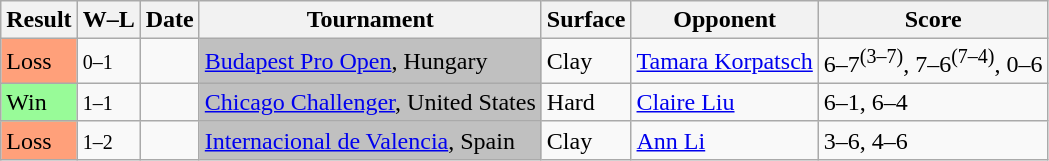<table class="sortable wikitable">
<tr>
<th>Result</th>
<th class="unsortable">W–L</th>
<th>Date</th>
<th>Tournament</th>
<th>Surface</th>
<th>Opponent</th>
<th class="unsortable">Score</th>
</tr>
<tr>
<td bgcolor=FFA07A>Loss</td>
<td><small>0–1</small></td>
<td><a href='#'></a></td>
<td bgcolor=silver><a href='#'>Budapest Pro Open</a>, Hungary</td>
<td>Clay</td>
<td> <a href='#'>Tamara Korpatsch</a></td>
<td>6–7<sup>(3–7)</sup>, 7–6<sup>(7–4)</sup>, 0–6</td>
</tr>
<tr>
<td bgcolor="98FB98">Win</td>
<td><small>1–1</small></td>
<td><a href='#'></a></td>
<td bgcolor=silver><a href='#'>Chicago Challenger</a>, United States</td>
<td>Hard</td>
<td> <a href='#'>Claire Liu</a></td>
<td>6–1, 6–4</td>
</tr>
<tr>
<td bgcolor=FFA07A>Loss</td>
<td><small>1–2</small></td>
<td><a href='#'></a></td>
<td bgcolor=silver><a href='#'>Internacional de Valencia</a>, Spain</td>
<td>Clay</td>
<td> <a href='#'>Ann Li</a></td>
<td>3–6, 4–6</td>
</tr>
</table>
